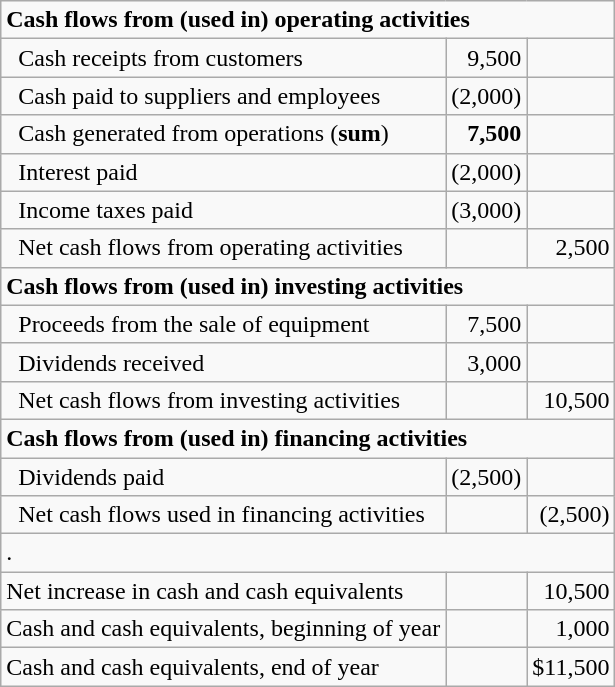<table class="wikitable">
<tr>
<td colspan="5"><strong>Cash flows from (used in) operating activities</strong></td>
</tr>
<tr>
<td>  Cash receipts from customers</td>
<td align="right">9,500</td>
<td></td>
</tr>
<tr>
<td>  Cash paid to suppliers and employees</td>
<td align="right">(2,000)</td>
<td></td>
</tr>
<tr>
<td>  Cash generated from operations (<strong>sum</strong>)</td>
<td align="right"><strong>7,500</strong></td>
<td></td>
</tr>
<tr>
<td>  Interest paid</td>
<td align="right">(2,000)</td>
<td></td>
</tr>
<tr>
<td>  Income taxes paid</td>
<td align="right">(3,000)</td>
<td></td>
</tr>
<tr>
<td>  Net cash flows from operating activities</td>
<td></td>
<td align="right">2,500</td>
</tr>
<tr>
<td colspan="3"><strong>Cash flows from (used in) investing activities</strong></td>
</tr>
<tr>
<td>  Proceeds from the sale of equipment</td>
<td align="right">7,500</td>
<td></td>
</tr>
<tr>
<td>  Dividends received</td>
<td align="right">3,000</td>
<td></td>
</tr>
<tr>
<td>  Net cash flows from investing activities</td>
<td></td>
<td align="right">10,500</td>
</tr>
<tr>
<td colspan="3"><strong>Cash flows from (used in) financing activities</strong></td>
</tr>
<tr>
<td>  Dividends paid</td>
<td align="right">(2,500)</td>
<td></td>
</tr>
<tr>
<td>  Net cash flows used in financing activities</td>
<td></td>
<td align="right">(2,500)</td>
</tr>
<tr>
<td colspan="3">.</td>
</tr>
<tr>
<td>Net increase in cash and cash equivalents</td>
<td></td>
<td align="right">10,500</td>
</tr>
<tr>
<td>Cash and cash equivalents, beginning of year</td>
<td></td>
<td align="right">1,000</td>
</tr>
<tr>
<td>Cash and cash equivalents, end of year</td>
<td></td>
<td align="right">$11,500</td>
</tr>
</table>
